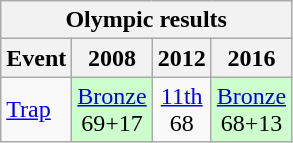<table class="wikitable" style="text-align: center">
<tr>
<th colspan=6>Olympic results</th>
</tr>
<tr>
<th>Event</th>
<th>2008</th>
<th>2012</th>
<th>2016</th>
</tr>
<tr>
<td align=left><a href='#'>Trap</a></td>
<td style="background:#cfc;"> <a href='#'>Bronze</a><br>69+17</td>
<td><a href='#'>11th</a><br>68</td>
<td style="background:#cfc;"> <a href='#'>Bronze</a><br>68+13</td>
</tr>
</table>
